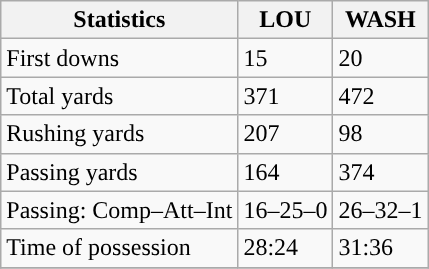<table class="wikitable" style="float: left;">
<tr>
<th>Statistics</th>
<th>LOU</th>
<th>WASH</th>
</tr>
<tr>
<td>First downs</td>
<td>15</td>
<td>20</td>
</tr>
<tr>
<td>Total yards</td>
<td>371</td>
<td>472</td>
</tr>
<tr>
<td>Rushing yards</td>
<td>207</td>
<td>98</td>
</tr>
<tr>
<td>Passing yards</td>
<td>164</td>
<td>374</td>
</tr>
<tr>
<td>Passing: Comp–Att–Int</td>
<td>16–25–0</td>
<td>26–32–1</td>
</tr>
<tr>
<td>Time of possession</td>
<td>28:24</td>
<td>31:36</td>
</tr>
<tr>
</tr>
</table>
